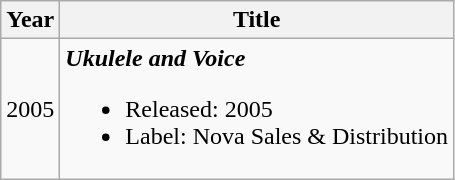<table class="wikitable">
<tr>
<th scope="col">Year</th>
<th scope="col">Title</th>
</tr>
<tr>
<td style="text-align:center;">2005</td>
<td><strong><em>Ukulele and Voice</em></strong><br><ul><li>Released: 2005</li><li>Label: Nova Sales & Distribution</li></ul></td>
</tr>
</table>
